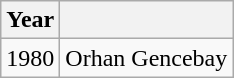<table class="wikitable">
<tr>
<th>Year</th>
<th></th>
</tr>
<tr>
<td>1980</td>
<td>Orhan Gencebay<br></td>
</tr>
</table>
